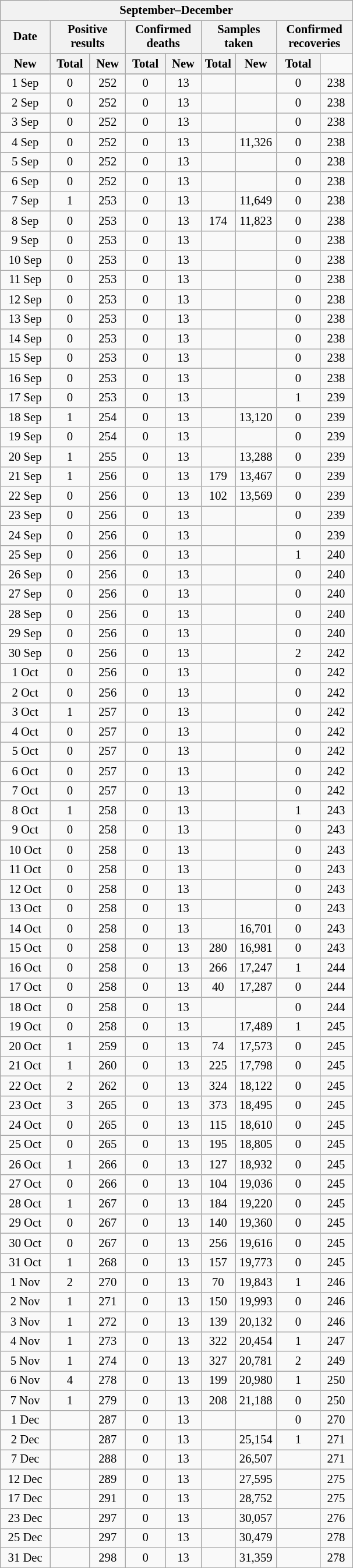<table class="wikitable collapsible collapsed" style="text-align:center; font-size:86%">
<tr>
<th colspan="10">September–December</th>
</tr>
<tr>
<th rowspan="2" width=50px>Date</th>
<th colspan="2" width=80px>Positive results</th>
<th colspan="2" width=80px>Confirmed deaths</th>
<th colspan="2" width=80px>Samples taken</th>
<th colspan="2" width=80px>Confirmed recoveries</th>
</tr>
<tr>
</tr>
<tr>
<th>New</th>
<th>Total</th>
<th>New</th>
<th>Total</th>
<th>New</th>
<th>Total</th>
<th>New</th>
<th>Total</th>
</tr>
<tr>
</tr>
<tr>
<td>1 Sep</td>
<td>0</td>
<td>252</td>
<td>0</td>
<td>13</td>
<td></td>
<td></td>
<td>0</td>
<td>238</td>
</tr>
<tr>
<td>2 Sep</td>
<td>0</td>
<td>252</td>
<td>0</td>
<td>13</td>
<td></td>
<td></td>
<td>0</td>
<td>238</td>
</tr>
<tr>
<td>3 Sep</td>
<td>0</td>
<td>252</td>
<td>0</td>
<td>13</td>
<td></td>
<td></td>
<td>0</td>
<td>238</td>
</tr>
<tr>
<td>4 Sep</td>
<td>0</td>
<td>252</td>
<td>0</td>
<td>13</td>
<td></td>
<td>11,326</td>
<td>0</td>
<td>238</td>
</tr>
<tr>
<td>5 Sep</td>
<td>0</td>
<td>252</td>
<td>0</td>
<td>13</td>
<td></td>
<td></td>
<td>0</td>
<td>238</td>
</tr>
<tr>
<td>6 Sep</td>
<td>0</td>
<td>252</td>
<td>0</td>
<td>13</td>
<td></td>
<td></td>
<td>0</td>
<td>238</td>
</tr>
<tr>
<td>7 Sep</td>
<td>1</td>
<td>253</td>
<td>0</td>
<td>13</td>
<td></td>
<td>11,649</td>
<td>0</td>
<td>238</td>
</tr>
<tr>
<td>8 Sep</td>
<td>0</td>
<td>253</td>
<td>0</td>
<td>13</td>
<td>174</td>
<td>11,823</td>
<td>0</td>
<td>238</td>
</tr>
<tr>
<td>9 Sep</td>
<td>0</td>
<td>253</td>
<td>0</td>
<td>13</td>
<td></td>
<td></td>
<td>0</td>
<td>238</td>
</tr>
<tr>
<td>10 Sep</td>
<td>0</td>
<td>253</td>
<td>0</td>
<td>13</td>
<td></td>
<td></td>
<td>0</td>
<td>238</td>
</tr>
<tr>
<td>11 Sep</td>
<td>0</td>
<td>253</td>
<td>0</td>
<td>13</td>
<td></td>
<td></td>
<td>0</td>
<td>238</td>
</tr>
<tr>
<td>12 Sep</td>
<td>0</td>
<td>253</td>
<td>0</td>
<td>13</td>
<td></td>
<td></td>
<td>0</td>
<td>238</td>
</tr>
<tr>
<td>13 Sep</td>
<td>0</td>
<td>253</td>
<td>0</td>
<td>13</td>
<td></td>
<td></td>
<td>0</td>
<td>238</td>
</tr>
<tr>
<td>14 Sep</td>
<td>0</td>
<td>253</td>
<td>0</td>
<td>13</td>
<td></td>
<td></td>
<td>0</td>
<td>238</td>
</tr>
<tr>
<td>15 Sep</td>
<td>0</td>
<td>253</td>
<td>0</td>
<td>13</td>
<td></td>
<td></td>
<td>0</td>
<td>238</td>
</tr>
<tr>
<td>16 Sep</td>
<td>0</td>
<td>253</td>
<td>0</td>
<td>13</td>
<td></td>
<td></td>
<td>0</td>
<td>238</td>
</tr>
<tr>
<td>17 Sep</td>
<td>0</td>
<td>253</td>
<td>0</td>
<td>13</td>
<td></td>
<td></td>
<td>1</td>
<td>239</td>
</tr>
<tr>
<td>18 Sep</td>
<td>1</td>
<td>254</td>
<td>0</td>
<td>13</td>
<td></td>
<td>13,120</td>
<td>0</td>
<td>239</td>
</tr>
<tr>
<td>19 Sep</td>
<td>0</td>
<td>254</td>
<td>0</td>
<td>13</td>
<td></td>
<td></td>
<td>0</td>
<td>239</td>
</tr>
<tr>
<td>20 Sep</td>
<td>1</td>
<td>255</td>
<td>0</td>
<td>13</td>
<td></td>
<td>13,288</td>
<td>0</td>
<td>239</td>
</tr>
<tr>
<td>21 Sep</td>
<td>1</td>
<td>256</td>
<td>0</td>
<td>13</td>
<td>179</td>
<td>13,467</td>
<td>0</td>
<td>239</td>
</tr>
<tr>
<td>22 Sep</td>
<td>0</td>
<td>256</td>
<td>0</td>
<td>13</td>
<td>102</td>
<td>13,569</td>
<td>0</td>
<td>239</td>
</tr>
<tr>
<td>23 Sep</td>
<td>0</td>
<td>256</td>
<td>0</td>
<td>13</td>
<td></td>
<td></td>
<td>0</td>
<td>239</td>
</tr>
<tr>
<td>24 Sep</td>
<td>0</td>
<td>256</td>
<td>0</td>
<td>13</td>
<td></td>
<td></td>
<td>0</td>
<td>239</td>
</tr>
<tr>
<td>25 Sep</td>
<td>0</td>
<td>256</td>
<td>0</td>
<td>13</td>
<td></td>
<td></td>
<td>1</td>
<td>240</td>
</tr>
<tr>
<td>26 Sep</td>
<td>0</td>
<td>256</td>
<td>0</td>
<td>13</td>
<td></td>
<td></td>
<td>0</td>
<td>240</td>
</tr>
<tr>
<td>27 Sep</td>
<td>0</td>
<td>256</td>
<td>0</td>
<td>13</td>
<td></td>
<td></td>
<td>0</td>
<td>240</td>
</tr>
<tr>
<td>28 Sep</td>
<td>0</td>
<td>256</td>
<td>0</td>
<td>13</td>
<td></td>
<td></td>
<td>0</td>
<td>240</td>
</tr>
<tr>
<td>29 Sep</td>
<td>0</td>
<td>256</td>
<td>0</td>
<td>13</td>
<td></td>
<td></td>
<td>0</td>
<td>240</td>
</tr>
<tr>
<td>30 Sep</td>
<td>0</td>
<td>256</td>
<td>0</td>
<td>13</td>
<td></td>
<td></td>
<td>2</td>
<td>242</td>
</tr>
<tr>
<td>1 Oct</td>
<td>0</td>
<td>256</td>
<td>0</td>
<td>13</td>
<td></td>
<td></td>
<td>0</td>
<td>242</td>
</tr>
<tr>
<td>2 Oct</td>
<td>0</td>
<td>256</td>
<td>0</td>
<td>13</td>
<td></td>
<td></td>
<td>0</td>
<td>242</td>
</tr>
<tr>
<td>3 Oct</td>
<td>1</td>
<td>257</td>
<td>0</td>
<td>13</td>
<td></td>
<td></td>
<td>0</td>
<td>242</td>
</tr>
<tr>
<td>4 Oct</td>
<td>0</td>
<td>257</td>
<td>0</td>
<td>13</td>
<td></td>
<td></td>
<td>0</td>
<td>242</td>
</tr>
<tr>
<td>5 Oct</td>
<td>0</td>
<td>257</td>
<td>0</td>
<td>13</td>
<td></td>
<td></td>
<td>0</td>
<td>242</td>
</tr>
<tr>
<td>6 Oct</td>
<td>0</td>
<td>257</td>
<td>0</td>
<td>13</td>
<td></td>
<td></td>
<td>0</td>
<td>242</td>
</tr>
<tr>
<td>7 Oct</td>
<td>0</td>
<td>257</td>
<td>0</td>
<td>13</td>
<td></td>
<td></td>
<td>0</td>
<td>242</td>
</tr>
<tr>
<td>8 Oct</td>
<td>1</td>
<td>258</td>
<td>0</td>
<td>13</td>
<td></td>
<td></td>
<td>1</td>
<td>243</td>
</tr>
<tr>
<td>9 Oct</td>
<td>0</td>
<td>258</td>
<td>0</td>
<td>13</td>
<td></td>
<td></td>
<td>0</td>
<td>243</td>
</tr>
<tr>
<td>10 Oct</td>
<td>0</td>
<td>258</td>
<td>0</td>
<td>13</td>
<td></td>
<td></td>
<td>0</td>
<td>243</td>
</tr>
<tr>
<td>11 Oct</td>
<td>0</td>
<td>258</td>
<td>0</td>
<td>13</td>
<td></td>
<td></td>
<td>0</td>
<td>243</td>
</tr>
<tr>
<td>12 Oct</td>
<td>0</td>
<td>258</td>
<td>0</td>
<td>13</td>
<td></td>
<td></td>
<td>0</td>
<td>243</td>
</tr>
<tr>
<td>13 Oct</td>
<td>0</td>
<td>258</td>
<td>0</td>
<td>13</td>
<td></td>
<td></td>
<td>0</td>
<td>243</td>
</tr>
<tr>
<td>14 Oct</td>
<td>0</td>
<td>258</td>
<td>0</td>
<td>13</td>
<td></td>
<td>16,701</td>
<td>0</td>
<td>243</td>
</tr>
<tr>
<td>15 Oct</td>
<td>0</td>
<td>258</td>
<td>0</td>
<td>13</td>
<td>280</td>
<td>16,981</td>
<td>0</td>
<td>243</td>
</tr>
<tr>
<td>16 Oct</td>
<td>0</td>
<td>258</td>
<td>0</td>
<td>13</td>
<td>266</td>
<td>17,247</td>
<td>1</td>
<td>244</td>
</tr>
<tr>
<td>17 Oct</td>
<td>0</td>
<td>258</td>
<td>0</td>
<td>13</td>
<td>40</td>
<td>17,287</td>
<td>0</td>
<td>244</td>
</tr>
<tr>
<td>18 Oct</td>
<td>0</td>
<td>258</td>
<td>0</td>
<td>13</td>
<td></td>
<td></td>
<td>0</td>
<td>244</td>
</tr>
<tr>
<td>19 Oct</td>
<td>0</td>
<td>258</td>
<td>0</td>
<td>13</td>
<td></td>
<td>17,489</td>
<td>1</td>
<td>245</td>
</tr>
<tr>
<td>20 Oct</td>
<td>1</td>
<td>259</td>
<td>0</td>
<td>13</td>
<td>74</td>
<td>17,573</td>
<td>0</td>
<td>245</td>
</tr>
<tr>
<td>21 Oct</td>
<td>1</td>
<td>260</td>
<td>0</td>
<td>13</td>
<td>225</td>
<td>17,798</td>
<td>0</td>
<td>245</td>
</tr>
<tr>
<td>22 Oct</td>
<td>2</td>
<td>262</td>
<td>0</td>
<td>13</td>
<td>324</td>
<td>18,122</td>
<td>0</td>
<td>245</td>
</tr>
<tr>
<td>23 Oct</td>
<td>3</td>
<td>265</td>
<td>0</td>
<td>13</td>
<td>373</td>
<td>18,495</td>
<td>0</td>
<td>245</td>
</tr>
<tr>
<td>24 Oct</td>
<td>0</td>
<td>265</td>
<td>0</td>
<td>13</td>
<td>115</td>
<td>18,610</td>
<td>0</td>
<td>245</td>
</tr>
<tr>
<td>25 Oct</td>
<td>0</td>
<td>265</td>
<td>0</td>
<td>13</td>
<td>195</td>
<td>18,805</td>
<td>0</td>
<td>245</td>
</tr>
<tr>
<td>26 Oct</td>
<td>1</td>
<td>266</td>
<td>0</td>
<td>13</td>
<td>127</td>
<td>18,932</td>
<td>0</td>
<td>245</td>
</tr>
<tr>
<td>27 Oct</td>
<td>0</td>
<td>266</td>
<td>0</td>
<td>13</td>
<td>104</td>
<td>19,036</td>
<td>0</td>
<td>245</td>
</tr>
<tr>
<td>28 Oct</td>
<td>1</td>
<td>267</td>
<td>0</td>
<td>13</td>
<td>184</td>
<td>19,220</td>
<td>0</td>
<td>245</td>
</tr>
<tr>
<td>29 Oct</td>
<td>0</td>
<td>267</td>
<td>0</td>
<td>13</td>
<td>140</td>
<td>19,360</td>
<td>0</td>
<td>245</td>
</tr>
<tr>
<td>30 Oct</td>
<td>0</td>
<td>267</td>
<td>0</td>
<td>13</td>
<td>256</td>
<td>19,616</td>
<td>0</td>
<td>245</td>
</tr>
<tr>
<td>31 Oct</td>
<td>1</td>
<td>268</td>
<td>0</td>
<td>13</td>
<td>157</td>
<td>19,773</td>
<td>0</td>
<td>245</td>
</tr>
<tr>
<td>1 Nov</td>
<td>2</td>
<td>270</td>
<td>0</td>
<td>13</td>
<td>70</td>
<td>19,843</td>
<td>1</td>
<td>246</td>
</tr>
<tr>
<td>2 Nov</td>
<td>1</td>
<td>271</td>
<td>0</td>
<td>13</td>
<td>150</td>
<td>19,993</td>
<td>0</td>
<td>246</td>
</tr>
<tr>
<td>3 Nov</td>
<td>1</td>
<td>272</td>
<td>0</td>
<td>13</td>
<td>139</td>
<td>20,132</td>
<td>0</td>
<td>246</td>
</tr>
<tr>
<td>4 Nov</td>
<td>1</td>
<td>273</td>
<td>0</td>
<td>13</td>
<td>322</td>
<td>20,454</td>
<td>1</td>
<td>247</td>
</tr>
<tr>
<td>5 Nov</td>
<td>1</td>
<td>274</td>
<td>0</td>
<td>13</td>
<td>327</td>
<td>20,781</td>
<td>2</td>
<td>249</td>
</tr>
<tr>
<td>6 Nov</td>
<td>4</td>
<td>278</td>
<td>0</td>
<td>13</td>
<td>199</td>
<td>20,980</td>
<td>1</td>
<td>250</td>
</tr>
<tr>
<td>7 Nov</td>
<td>1</td>
<td>279</td>
<td>0</td>
<td>13</td>
<td>208</td>
<td>21,188</td>
<td>0</td>
<td>250</td>
</tr>
<tr>
<td>1 Dec</td>
<td></td>
<td>287</td>
<td>0</td>
<td>13</td>
<td></td>
<td></td>
<td>0</td>
<td>270</td>
</tr>
<tr>
<td>2 Dec</td>
<td></td>
<td>287</td>
<td>0</td>
<td>13</td>
<td></td>
<td>25,154</td>
<td>1</td>
<td>271</td>
</tr>
<tr>
<td>7 Dec</td>
<td></td>
<td>288</td>
<td>0</td>
<td>13</td>
<td></td>
<td>26,507</td>
<td></td>
<td>271</td>
</tr>
<tr>
<td>12 Dec</td>
<td></td>
<td>289</td>
<td>0</td>
<td>13</td>
<td></td>
<td>27,595</td>
<td></td>
<td>275</td>
</tr>
<tr>
<td>17 Dec</td>
<td></td>
<td>291</td>
<td>0</td>
<td>13</td>
<td></td>
<td>28,752</td>
<td></td>
<td>275</td>
</tr>
<tr>
<td>23 Dec</td>
<td></td>
<td>297</td>
<td>0</td>
<td>13</td>
<td></td>
<td>30,057</td>
<td></td>
<td>276</td>
</tr>
<tr>
<td>25 Dec</td>
<td></td>
<td>297</td>
<td>0</td>
<td>13</td>
<td></td>
<td>30,479</td>
<td></td>
<td>278</td>
</tr>
<tr>
<td>31 Dec</td>
<td></td>
<td>298</td>
<td>0</td>
<td>13</td>
<td></td>
<td>31,359</td>
<td></td>
<td>278</td>
</tr>
</table>
